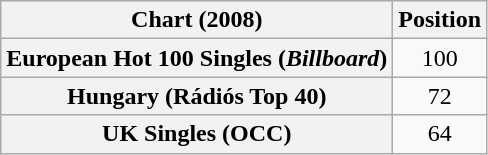<table class="wikitable sortable plainrowheaders">
<tr>
<th>Chart (2008)</th>
<th>Position</th>
</tr>
<tr>
<th scope="row">European Hot 100 Singles (<em>Billboard</em>)</th>
<td style="text-align:center;">100</td>
</tr>
<tr>
<th scope="row">Hungary (Rádiós Top 40)</th>
<td style="text-align:center;">72</td>
</tr>
<tr>
<th scope="row">UK Singles (OCC)</th>
<td style="text-align:center;">64</td>
</tr>
</table>
